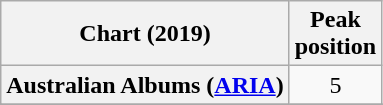<table class="wikitable sortable plainrowheaders" style="text-align:center">
<tr>
<th scope="col">Chart (2019)</th>
<th scope="col">Peak<br>position</th>
</tr>
<tr>
<th scope="row">Australian Albums (<a href='#'>ARIA</a>)</th>
<td>5</td>
</tr>
<tr>
</tr>
<tr>
</tr>
<tr>
</tr>
</table>
